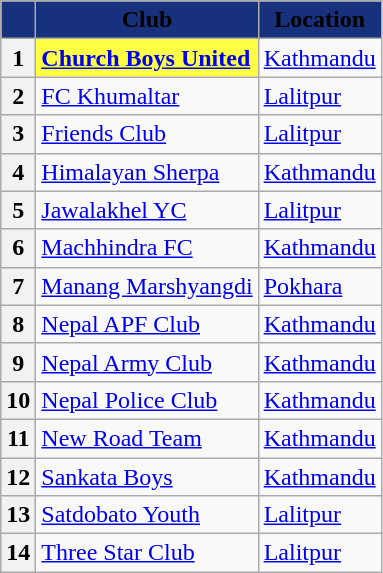<table class="wikitable sortable" style="text-align:left">
<tr>
<th style="background:#17317c;"></th>
<th style="background:#17317c;"><span>Club</span></th>
<th style="background:#17317c;"><span>Location</span></th>
</tr>
<tr>
<th>1</th>
<td bgcolor=#ffff44><strong><a href='#'>Church Boys United</a></strong></td>
<td><a href='#'>Kathmandu</a></td>
</tr>
<tr>
<th>2</th>
<td><a href='#'>FC Khumaltar</a></td>
<td><a href='#'>Lalitpur</a></td>
</tr>
<tr>
<th>3</th>
<td><a href='#'>Friends Club</a></td>
<td><a href='#'>Lalitpur</a></td>
</tr>
<tr>
<th>4</th>
<td><a href='#'>Himalayan Sherpa</a></td>
<td><a href='#'>Kathmandu</a></td>
</tr>
<tr>
<th>5</th>
<td><a href='#'>Jawalakhel YC</a></td>
<td><a href='#'>Lalitpur</a></td>
</tr>
<tr>
<th>6</th>
<td><a href='#'>Machhindra FC</a></td>
<td><a href='#'>Kathmandu</a></td>
</tr>
<tr>
<th>7</th>
<td><a href='#'>Manang Marshyangdi</a></td>
<td><a href='#'>Pokhara</a></td>
</tr>
<tr>
<th>8</th>
<td><a href='#'>Nepal APF Club</a></td>
<td><a href='#'>Kathmandu</a></td>
</tr>
<tr>
<th>9</th>
<td><a href='#'>Nepal Army Club</a></td>
<td><a href='#'>Kathmandu</a></td>
</tr>
<tr>
<th>10</th>
<td><a href='#'>Nepal Police Club</a></td>
<td><a href='#'>Kathmandu</a></td>
</tr>
<tr>
<th>11</th>
<td><a href='#'>New Road Team</a></td>
<td><a href='#'>Kathmandu</a></td>
</tr>
<tr>
<th>12</th>
<td><a href='#'>Sankata Boys</a></td>
<td><a href='#'>Kathmandu</a></td>
</tr>
<tr>
<th>13</th>
<td><a href='#'>Satdobato Youth</a></td>
<td><a href='#'>Lalitpur</a></td>
</tr>
<tr>
<th>14</th>
<td><a href='#'>Three Star Club</a></td>
<td><a href='#'>Lalitpur</a></td>
</tr>
</table>
